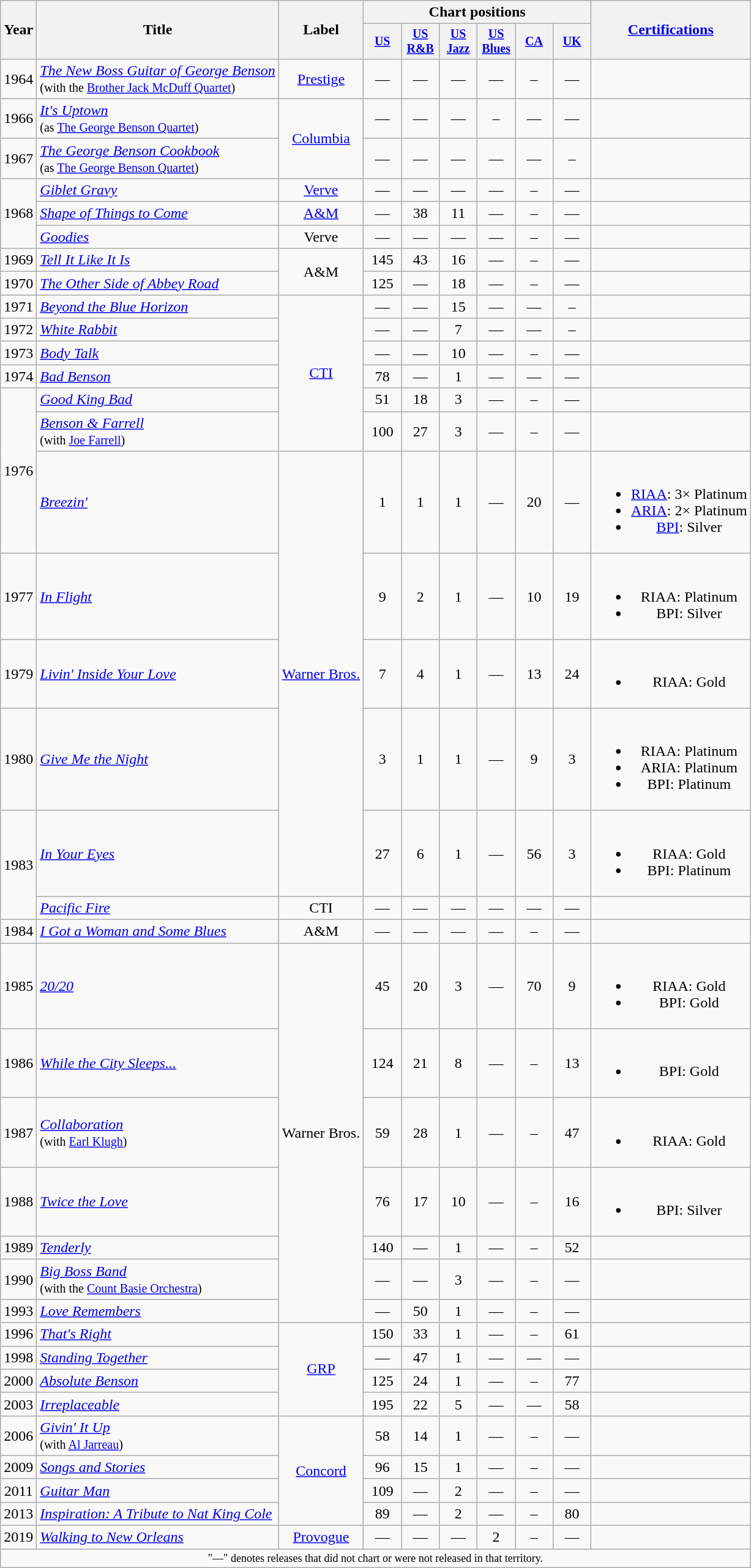<table class="wikitable" style="text-align:center;">
<tr>
<th rowspan="2">Year</th>
<th rowspan="2">Title</th>
<th rowspan="2">Label</th>
<th colspan="6">Chart positions</th>
<th rowspan="2"><a href='#'>Certifications</a></th>
</tr>
<tr style="font-size:smaller;">
<th width="35"><a href='#'>US</a><br></th>
<th width="35"><a href='#'>US R&B</a><br></th>
<th width="35"><a href='#'>US Jazz</a><br></th>
<th width="35"><a href='#'>US Blues</a><br></th>
<th width="35"><a href='#'>CA</a><br></th>
<th width="35"><a href='#'>UK</a><br></th>
</tr>
<tr>
<td>1964</td>
<td align="left"><em><a href='#'>The New Boss Guitar of George Benson</a></em> <br><small>(with the <a href='#'>Brother Jack McDuff Quartet</a>)</small></td>
<td><a href='#'>Prestige</a></td>
<td>—</td>
<td>—</td>
<td>—</td>
<td>—</td>
<td>–</td>
<td>—</td>
<td></td>
</tr>
<tr>
<td>1966</td>
<td align="left"><em><a href='#'>It's Uptown</a></em> <br><small>(as <a href='#'>The George Benson Quartet</a>)</small></td>
<td rowspan="2"><a href='#'>Columbia</a></td>
<td>—</td>
<td>—</td>
<td>—</td>
<td>–</td>
<td>—</td>
<td>—</td>
<td></td>
</tr>
<tr>
<td>1967</td>
<td align="left"><em><a href='#'>The George Benson Cookbook</a></em> <br><small>(as <a href='#'>The George Benson Quartet</a>)</small></td>
<td>—</td>
<td>—</td>
<td>—</td>
<td>—</td>
<td>—</td>
<td>–</td>
<td></td>
</tr>
<tr>
<td rowspan="3">1968</td>
<td align="left"><em><a href='#'>Giblet Gravy</a></em></td>
<td><a href='#'>Verve</a></td>
<td>—</td>
<td>—</td>
<td>—</td>
<td>—</td>
<td>–</td>
<td>—</td>
<td></td>
</tr>
<tr>
<td align="left"><em><a href='#'>Shape of Things to Come</a></em></td>
<td><a href='#'>A&M</a></td>
<td>—</td>
<td>38</td>
<td>11</td>
<td>—</td>
<td>–</td>
<td>—</td>
<td></td>
</tr>
<tr>
<td align="left"><em><a href='#'>Goodies</a></em></td>
<td>Verve</td>
<td>—</td>
<td>—</td>
<td>—</td>
<td>—</td>
<td>–</td>
<td>—</td>
<td></td>
</tr>
<tr>
<td>1969</td>
<td align="left"><em><a href='#'>Tell It Like It Is</a></em></td>
<td rowspan="2">A&M</td>
<td>145</td>
<td>43</td>
<td>16</td>
<td>—</td>
<td>–</td>
<td>—</td>
<td></td>
</tr>
<tr>
<td>1970</td>
<td align="left"><em><a href='#'>The Other Side of Abbey Road</a></em></td>
<td>125</td>
<td>—</td>
<td>18</td>
<td>—</td>
<td>–</td>
<td>—</td>
<td></td>
</tr>
<tr>
<td>1971</td>
<td align="left"><em><a href='#'>Beyond the Blue Horizon</a></em></td>
<td rowspan="6"><a href='#'>CTI</a></td>
<td>—</td>
<td>—</td>
<td>15</td>
<td>—</td>
<td>—</td>
<td>–</td>
<td></td>
</tr>
<tr>
<td>1972</td>
<td align="left"><em><a href='#'>White Rabbit</a></em></td>
<td>—</td>
<td>—</td>
<td>7</td>
<td>—</td>
<td>—</td>
<td>–</td>
<td></td>
</tr>
<tr>
<td>1973</td>
<td align="left"><em><a href='#'>Body Talk</a></em></td>
<td>—</td>
<td>—</td>
<td>10</td>
<td>—</td>
<td>–</td>
<td>—</td>
<td></td>
</tr>
<tr>
<td>1974</td>
<td align="left"><em><a href='#'>Bad Benson</a></em> </td>
<td>78</td>
<td>—</td>
<td>1</td>
<td>—</td>
<td>—</td>
<td>—</td>
<td></td>
</tr>
<tr>
<td rowspan="3">1976</td>
<td align="left"><em><a href='#'>Good King Bad</a></em> </td>
<td>51</td>
<td>18</td>
<td>3</td>
<td>—</td>
<td>–</td>
<td>—</td>
<td></td>
</tr>
<tr>
<td align="left"><em><a href='#'>Benson & Farrell</a></em> <br><small>(with <a href='#'>Joe Farrell</a>)</small></td>
<td>100</td>
<td>27</td>
<td>3</td>
<td>—</td>
<td>–</td>
<td>—</td>
<td></td>
</tr>
<tr>
<td align="left"><em><a href='#'>Breezin'</a></em></td>
<td rowspan="5"><a href='#'>Warner Bros.</a></td>
<td>1</td>
<td>1</td>
<td>1</td>
<td>—</td>
<td>20</td>
<td>—</td>
<td><br><ul><li><a href='#'>RIAA</a>: 3× Platinum</li><li><a href='#'>ARIA</a>: 2× Platinum</li><li><a href='#'>BPI</a>: Silver</li></ul></td>
</tr>
<tr>
<td>1977</td>
<td align="left"><em><a href='#'>In Flight</a></em></td>
<td>9</td>
<td>2</td>
<td>1</td>
<td>—</td>
<td>10</td>
<td>19</td>
<td><br><ul><li>RIAA: Platinum</li><li>BPI: Silver</li></ul></td>
</tr>
<tr>
<td>1979</td>
<td align="left"><em><a href='#'>Livin' Inside Your Love</a></em></td>
<td>7</td>
<td>4</td>
<td>1</td>
<td>—</td>
<td>13</td>
<td>24</td>
<td><br><ul><li>RIAA: Gold</li></ul></td>
</tr>
<tr>
<td>1980</td>
<td align="left"><em><a href='#'>Give Me the Night</a></em></td>
<td>3</td>
<td>1</td>
<td>1</td>
<td>—</td>
<td>9</td>
<td>3</td>
<td><br><ul><li>RIAA: Platinum</li><li>ARIA: Platinum</li><li>BPI: Platinum</li></ul></td>
</tr>
<tr>
<td rowspan="2">1983</td>
<td align="left"><em><a href='#'>In Your Eyes</a></em></td>
<td>27</td>
<td>6</td>
<td>1</td>
<td>—</td>
<td>56</td>
<td>3</td>
<td><br><ul><li>RIAA: Gold</li><li>BPI: Platinum</li></ul></td>
</tr>
<tr>
<td align="left"><em><a href='#'>Pacific Fire</a></em></td>
<td>CTI</td>
<td>—</td>
<td>—</td>
<td>—</td>
<td>—</td>
<td>—</td>
<td>—</td>
<td></td>
</tr>
<tr>
<td>1984</td>
<td align="left"><em><a href='#'>I Got a Woman and Some Blues</a></em></td>
<td>A&M</td>
<td>—</td>
<td>—</td>
<td>—</td>
<td>—</td>
<td>–</td>
<td>—</td>
<td></td>
</tr>
<tr>
<td>1985</td>
<td align="left"><em><a href='#'>20/20</a></em></td>
<td rowspan="7">Warner Bros.</td>
<td>45</td>
<td>20</td>
<td>3</td>
<td>—</td>
<td>70</td>
<td>9</td>
<td><br><ul><li>RIAA: Gold</li><li>BPI: Gold</li></ul></td>
</tr>
<tr>
<td>1986</td>
<td align="left"><em><a href='#'>While the City Sleeps...</a></em></td>
<td>124</td>
<td>21</td>
<td>8</td>
<td>—</td>
<td>–</td>
<td>13</td>
<td><br><ul><li>BPI: Gold</li></ul></td>
</tr>
<tr>
<td>1987</td>
<td align="left"><em><a href='#'>Collaboration</a></em> <br><small>(with <a href='#'>Earl Klugh</a>)</small></td>
<td>59</td>
<td>28</td>
<td>1</td>
<td>—</td>
<td>–</td>
<td>47</td>
<td><br><ul><li>RIAA: Gold</li></ul></td>
</tr>
<tr>
<td>1988</td>
<td align="left"><em><a href='#'>Twice the Love</a></em></td>
<td>76</td>
<td>17</td>
<td>10</td>
<td>—</td>
<td>–</td>
<td>16</td>
<td><br><ul><li>BPI: Silver</li></ul></td>
</tr>
<tr>
<td>1989</td>
<td align="left"><em><a href='#'>Tenderly</a></em></td>
<td>140</td>
<td>—</td>
<td>1</td>
<td>—</td>
<td>–</td>
<td>52</td>
<td></td>
</tr>
<tr>
<td>1990</td>
<td align="left"><em><a href='#'>Big Boss Band</a></em> <br><small>(with the <a href='#'>Count Basie Orchestra</a>)</small></td>
<td>—</td>
<td>—</td>
<td>3</td>
<td>—</td>
<td>–</td>
<td>—</td>
<td></td>
</tr>
<tr>
<td>1993</td>
<td align="left"><em><a href='#'>Love Remembers</a></em></td>
<td>—</td>
<td>50</td>
<td>1</td>
<td>—</td>
<td>–</td>
<td>—</td>
<td></td>
</tr>
<tr>
<td>1996</td>
<td align="left"><em><a href='#'>That's Right</a></em></td>
<td rowspan="4"><a href='#'>GRP</a></td>
<td>150</td>
<td>33</td>
<td>1</td>
<td>—</td>
<td>–</td>
<td>61</td>
<td></td>
</tr>
<tr>
<td>1998</td>
<td align="left"><em><a href='#'>Standing Together</a></em></td>
<td>—</td>
<td>47</td>
<td>1</td>
<td>—</td>
<td>—</td>
<td>—</td>
<td></td>
</tr>
<tr>
<td>2000</td>
<td align="left"><em><a href='#'>Absolute Benson</a></em></td>
<td>125</td>
<td>24</td>
<td>1</td>
<td>—</td>
<td>–</td>
<td>77</td>
<td></td>
</tr>
<tr>
<td>2003</td>
<td align="left"><em><a href='#'>Irreplaceable</a></em></td>
<td>195</td>
<td>22</td>
<td>5</td>
<td>—</td>
<td>—</td>
<td>58</td>
<td></td>
</tr>
<tr>
<td>2006</td>
<td align="left"><em><a href='#'>Givin' It Up</a></em> <br><small>(with <a href='#'>Al Jarreau</a>)</small></td>
<td rowspan="4"><a href='#'>Concord</a></td>
<td>58</td>
<td>14</td>
<td>1</td>
<td>—</td>
<td>–</td>
<td>—</td>
<td></td>
</tr>
<tr>
<td>2009</td>
<td align="left"><em><a href='#'>Songs and Stories</a></em></td>
<td>96</td>
<td>15</td>
<td>1</td>
<td>—</td>
<td>–</td>
<td>—</td>
<td></td>
</tr>
<tr>
<td>2011</td>
<td align="left"><em><a href='#'>Guitar Man</a></em></td>
<td>109</td>
<td>—</td>
<td>2</td>
<td>—</td>
<td>–</td>
<td>—</td>
<td></td>
</tr>
<tr>
<td>2013</td>
<td align="left"><em><a href='#'>Inspiration: A Tribute to Nat King Cole</a></em></td>
<td>89</td>
<td>—</td>
<td>2</td>
<td>—</td>
<td>–</td>
<td>80</td>
<td></td>
</tr>
<tr>
<td>2019</td>
<td align="left"><em><a href='#'>Walking to New Orleans</a></em></td>
<td><a href='#'>Provogue</a></td>
<td>—</td>
<td>—</td>
<td>—</td>
<td>2</td>
<td>–</td>
<td>—</td>
<td></td>
</tr>
<tr>
<td colspan="10" style="text-align:center; font-size:9pt;">"—" denotes releases that did not chart or were not released in that territory.</td>
</tr>
</table>
